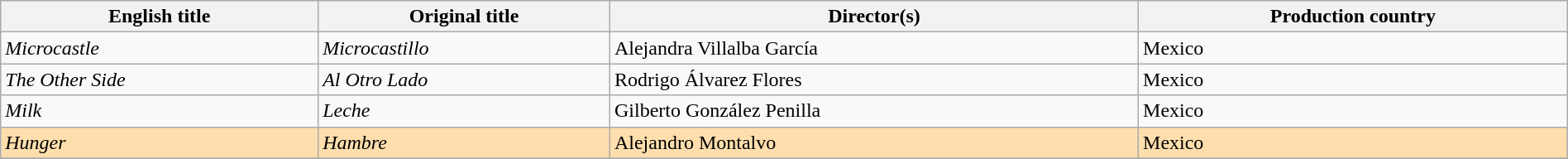<table class="sortable wikitable" style="width:100%; margin-bottom:2px" cellpadding="5">
<tr>
<th scope="col">English title</th>
<th scope="col">Original title</th>
<th scope="col">Director(s)</th>
<th scope="col">Production country</th>
</tr>
<tr>
<td><em>Microcastle</em></td>
<td><em>Microcastillo</em></td>
<td data-sort-value="Villalba">Alejandra Villalba García</td>
<td>Mexico</td>
</tr>
<tr>
<td><em>The Other Side</em></td>
<td><em>Al Otro Lado</em></td>
<td data-sort-value="Alvarez">Rodrigo Álvarez Flores</td>
<td>Mexico</td>
</tr>
<tr>
<td><em>Milk</em></td>
<td><em>Leche</em></td>
<td data-sort-value="Gonzalez">Gilberto González Penilla</td>
<td>Mexico</td>
</tr>
<tr style="background:#FFDEAD;">
<td><em>Hunger</em></td>
<td><em>Hambre</em></td>
<td data-sort-value="Montalvo">Alejandro Montalvo</td>
<td>Mexico</td>
</tr>
<tr>
</tr>
</table>
